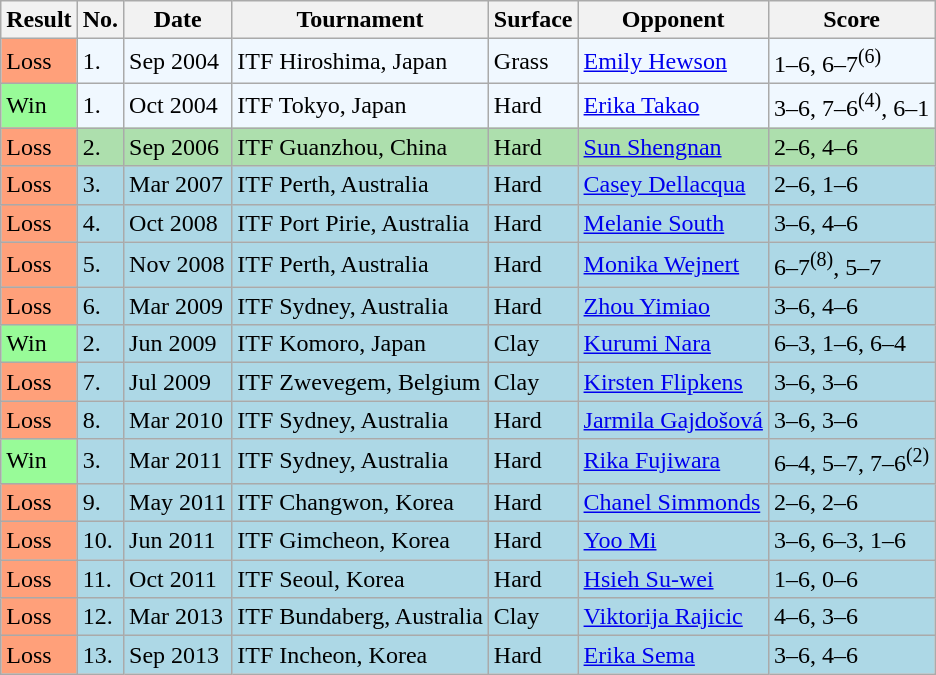<table class="sortable wikitable">
<tr>
<th>Result</th>
<th>No.</th>
<th>Date</th>
<th>Tournament</th>
<th>Surface</th>
<th>Opponent</th>
<th class="unsortable">Score</th>
</tr>
<tr bgcolor="#f0f8ff">
<td style="background:#ffa07a;">Loss</td>
<td>1.</td>
<td>Sep 2004</td>
<td>ITF Hiroshima, Japan</td>
<td>Grass</td>
<td> <a href='#'>Emily Hewson</a></td>
<td>1–6, 6–7<sup>(6)</sup></td>
</tr>
<tr bgcolor="#f0f8ff">
<td style="background:#98fb98;">Win</td>
<td>1.</td>
<td>Oct 2004</td>
<td>ITF Tokyo, Japan</td>
<td>Hard</td>
<td> <a href='#'>Erika Takao</a></td>
<td>3–6, 7–6<sup>(4)</sup>, 6–1</td>
</tr>
<tr style="background:#addfad;">
<td style="background:#ffa07a;">Loss</td>
<td>2.</td>
<td>Sep 2006</td>
<td>ITF Guanzhou, China</td>
<td>Hard</td>
<td> <a href='#'>Sun Shengnan</a></td>
<td>2–6, 4–6</td>
</tr>
<tr style="background:lightblue;">
<td style="background:#ffa07a;">Loss</td>
<td>3.</td>
<td>Mar 2007</td>
<td>ITF Perth, Australia</td>
<td>Hard</td>
<td> <a href='#'>Casey Dellacqua</a></td>
<td>2–6, 1–6</td>
</tr>
<tr style="background:lightblue;">
<td style="background:#ffa07a;">Loss</td>
<td>4.</td>
<td>Oct 2008</td>
<td>ITF Port Pirie, Australia</td>
<td>Hard</td>
<td> <a href='#'>Melanie South</a></td>
<td>3–6, 4–6</td>
</tr>
<tr style="background:lightblue;">
<td style="background:#ffa07a;">Loss</td>
<td>5.</td>
<td>Nov 2008</td>
<td>ITF Perth, Australia</td>
<td>Hard</td>
<td> <a href='#'>Monika Wejnert</a></td>
<td>6–7<sup>(8)</sup>, 5–7</td>
</tr>
<tr style="background:lightblue;">
<td style="background:#ffa07a;">Loss</td>
<td>6.</td>
<td>Mar 2009</td>
<td>ITF Sydney, Australia</td>
<td>Hard</td>
<td> <a href='#'>Zhou Yimiao</a></td>
<td>3–6, 4–6</td>
</tr>
<tr style="background:lightblue;">
<td style="background:#98fb98;">Win</td>
<td>2.</td>
<td>Jun 2009</td>
<td>ITF Komoro, Japan</td>
<td>Clay</td>
<td> <a href='#'>Kurumi Nara</a></td>
<td>6–3, 1–6, 6–4</td>
</tr>
<tr style="background:lightblue;">
<td style="background:#ffa07a;">Loss</td>
<td>7.</td>
<td>Jul 2009</td>
<td>ITF Zwevegem, Belgium</td>
<td>Clay</td>
<td> <a href='#'>Kirsten Flipkens</a></td>
<td>3–6, 3–6</td>
</tr>
<tr style="background:lightblue;">
<td style="background:#ffa07a;">Loss</td>
<td>8.</td>
<td>Mar 2010</td>
<td>ITF Sydney, Australia</td>
<td>Hard</td>
<td> <a href='#'>Jarmila Gajdošová</a></td>
<td>3–6, 3–6</td>
</tr>
<tr style="background:lightblue;">
<td style="background:#98fb98;">Win</td>
<td>3.</td>
<td>Mar 2011</td>
<td>ITF Sydney, Australia</td>
<td>Hard</td>
<td> <a href='#'>Rika Fujiwara</a></td>
<td>6–4, 5–7, 7–6<sup>(2)</sup></td>
</tr>
<tr style="background:lightblue;">
<td style="background:#ffa07a;">Loss</td>
<td>9.</td>
<td>May 2011</td>
<td>ITF Changwon, Korea</td>
<td>Hard</td>
<td> <a href='#'>Chanel Simmonds</a></td>
<td>2–6, 2–6</td>
</tr>
<tr style="background:lightblue;">
<td style="background:#ffa07a;">Loss</td>
<td>10.</td>
<td>Jun 2011</td>
<td>ITF Gimcheon, Korea</td>
<td>Hard</td>
<td> <a href='#'>Yoo Mi</a></td>
<td>3–6, 6–3, 1–6</td>
</tr>
<tr style="background:lightblue;">
<td style="background:#ffa07a;">Loss</td>
<td>11.</td>
<td>Oct 2011</td>
<td>ITF Seoul, Korea</td>
<td>Hard</td>
<td> <a href='#'>Hsieh Su-wei</a></td>
<td>1–6, 0–6</td>
</tr>
<tr style="background:lightblue;">
<td style="background:#ffa07a;">Loss</td>
<td>12.</td>
<td>Mar 2013</td>
<td>ITF Bundaberg, Australia</td>
<td>Clay</td>
<td> <a href='#'>Viktorija Rajicic</a></td>
<td>4–6, 3–6</td>
</tr>
<tr style="background:lightblue;">
<td style="background:#ffa07a;">Loss</td>
<td>13.</td>
<td>Sep 2013</td>
<td>ITF Incheon, Korea</td>
<td>Hard</td>
<td> <a href='#'>Erika Sema</a></td>
<td>3–6, 4–6</td>
</tr>
</table>
